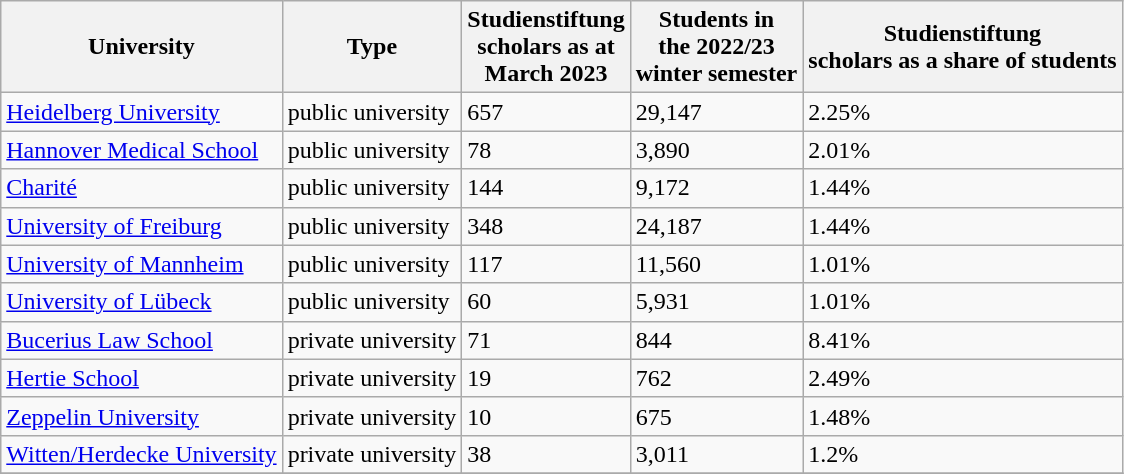<table class="wikitable sortable">
<tr>
<th>University</th>
<th>Type</th>
<th>Studienstiftung<br>scholars as at<br>March 2023</th>
<th>Students in<br>the 2022/23<br>winter semester</th>
<th>Studienstiftung<br>scholars as a share of students</th>
</tr>
<tr>
<td><a href='#'>Heidelberg University</a></td>
<td>public university</td>
<td>657</td>
<td>29,147</td>
<td>2.25%</td>
</tr>
<tr>
<td><a href='#'>Hannover Medical School</a></td>
<td>public university</td>
<td>78</td>
<td>3,890</td>
<td>2.01%</td>
</tr>
<tr>
<td><a href='#'>Charité</a></td>
<td>public university</td>
<td>144</td>
<td>9,172</td>
<td>1.44%</td>
</tr>
<tr>
<td><a href='#'>University of Freiburg</a></td>
<td>public university</td>
<td>348</td>
<td>24,187</td>
<td>1.44%</td>
</tr>
<tr>
<td><a href='#'>University of Mannheim</a></td>
<td>public university</td>
<td>117</td>
<td>11,560</td>
<td>1.01%</td>
</tr>
<tr>
<td><a href='#'>University of Lübeck</a></td>
<td>public university</td>
<td>60</td>
<td>5,931</td>
<td>1.01%</td>
</tr>
<tr>
<td><a href='#'>Bucerius Law School</a></td>
<td>private university</td>
<td>71</td>
<td>844</td>
<td>8.41%</td>
</tr>
<tr>
<td><a href='#'>Hertie School</a></td>
<td>private university</td>
<td>19</td>
<td>762</td>
<td>2.49%</td>
</tr>
<tr>
<td><a href='#'>Zeppelin University</a></td>
<td>private university</td>
<td>10</td>
<td>675</td>
<td>1.48%</td>
</tr>
<tr>
<td><a href='#'>Witten/Herdecke University</a></td>
<td>private university</td>
<td>38</td>
<td>3,011</td>
<td>1.2%</td>
</tr>
<tr>
</tr>
</table>
